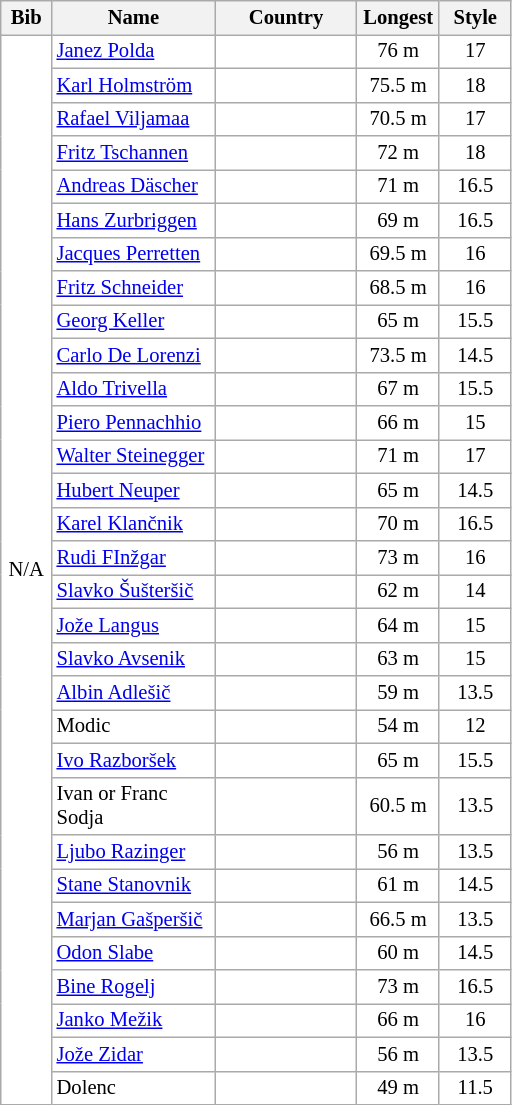<table class="wikitable collapsible autocollapse sortable" cellpadding="3" cellspacing="0" border="1" style="background:#fff; font-size:86%; width:27%; line-height:16px; border:grey solid 1px; border-collapse:collapse;">
<tr>
<th width="30">Bib</th>
<th width="130">Name</th>
<th width="115">Country</th>
<th width="50">Longest</th>
<th width="50">Style</th>
</tr>
<tr>
<td align=center rowspan=31>N/A</td>
<td><a href='#'>Janez Polda</a></td>
<td></td>
<td align=center>76 m</td>
<td align=center>17</td>
</tr>
<tr>
<td><a href='#'>Karl Holmström</a></td>
<td></td>
<td align=center>75.5 m</td>
<td align=center>18</td>
</tr>
<tr>
<td><a href='#'>Rafael Viljamaa</a></td>
<td></td>
<td align=center>70.5 m</td>
<td align=center>17</td>
</tr>
<tr>
<td><a href='#'>Fritz Tschannen</a></td>
<td></td>
<td align=center>72 m</td>
<td align=center>18</td>
</tr>
<tr>
<td><a href='#'>Andreas Däscher</a></td>
<td></td>
<td align=center>71 m</td>
<td align=center>16.5</td>
</tr>
<tr>
<td><a href='#'>Hans Zurbriggen</a></td>
<td></td>
<td align=center>69 m</td>
<td align=center>16.5</td>
</tr>
<tr>
<td><a href='#'>Jacques Perretten</a></td>
<td></td>
<td align=center>69.5 m</td>
<td align=center>16</td>
</tr>
<tr>
<td><a href='#'>Fritz Schneider</a></td>
<td></td>
<td align=center>68.5 m</td>
<td align=center>16</td>
</tr>
<tr>
<td><a href='#'>Georg Keller</a></td>
<td></td>
<td align=center>65 m</td>
<td align=center>15.5</td>
</tr>
<tr>
<td><a href='#'>Carlo De Lorenzi</a></td>
<td></td>
<td align=center>73.5 m</td>
<td align=center>14.5</td>
</tr>
<tr>
<td><a href='#'>Aldo Trivella</a></td>
<td></td>
<td align=center>67 m</td>
<td align=center>15.5</td>
</tr>
<tr>
<td><a href='#'>Piero Pennachhio</a></td>
<td></td>
<td align=center>66 m</td>
<td align=center>15</td>
</tr>
<tr>
<td><a href='#'>Walter Steinegger</a></td>
<td></td>
<td align=center>71 m</td>
<td align=center>17</td>
</tr>
<tr>
<td><a href='#'>Hubert Neuper</a></td>
<td></td>
<td align=center>65 m</td>
<td align=center>14.5</td>
</tr>
<tr>
<td><a href='#'>Karel Klančnik</a></td>
<td></td>
<td align=center>70 m</td>
<td align=center>16.5</td>
</tr>
<tr>
<td><a href='#'>Rudi FInžgar</a></td>
<td></td>
<td align=center>73 m</td>
<td align=center>16</td>
</tr>
<tr>
<td><a href='#'>Slavko Šušteršič</a></td>
<td></td>
<td align=center>62 m</td>
<td align=center>14</td>
</tr>
<tr>
<td><a href='#'>Jože Langus</a></td>
<td></td>
<td align=center>64 m</td>
<td align=center>15</td>
</tr>
<tr>
<td><a href='#'>Slavko Avsenik</a></td>
<td></td>
<td align=center>63 m</td>
<td align=center>15</td>
</tr>
<tr>
<td><a href='#'>Albin Adlešič</a></td>
<td></td>
<td align=center>59 m</td>
<td align=center>13.5</td>
</tr>
<tr>
<td>Modic</td>
<td></td>
<td align=center>54 m</td>
<td align=center>12</td>
</tr>
<tr>
<td><a href='#'>Ivo Razboršek</a></td>
<td></td>
<td align=center>65 m</td>
<td align=center>15.5</td>
</tr>
<tr>
<td>Ivan or Franc Sodja</td>
<td></td>
<td align=center>60.5 m</td>
<td align=center>13.5</td>
</tr>
<tr>
<td><a href='#'>Ljubo Razinger</a></td>
<td></td>
<td align=center>56 m</td>
<td align=center>13.5</td>
</tr>
<tr>
<td><a href='#'>Stane Stanovnik</a></td>
<td></td>
<td align=center>61 m</td>
<td align=center>14.5</td>
</tr>
<tr>
<td><a href='#'>Marjan Gašperšič</a></td>
<td></td>
<td align=center>66.5 m</td>
<td align=center>13.5</td>
</tr>
<tr>
<td><a href='#'>Odon Slabe</a></td>
<td></td>
<td align=center>60 m</td>
<td align=center>14.5</td>
</tr>
<tr>
<td><a href='#'>Bine Rogelj</a></td>
<td></td>
<td align=center>73 m</td>
<td align=center>16.5</td>
</tr>
<tr>
<td><a href='#'>Janko Mežik</a></td>
<td></td>
<td align=center>66 m</td>
<td align=center>16</td>
</tr>
<tr>
<td><a href='#'>Jože Zidar</a></td>
<td></td>
<td align=center>56 m</td>
<td align=center>13.5</td>
</tr>
<tr>
<td>Dolenc</td>
<td></td>
<td align=center>49 m</td>
<td align=center>11.5</td>
</tr>
</table>
